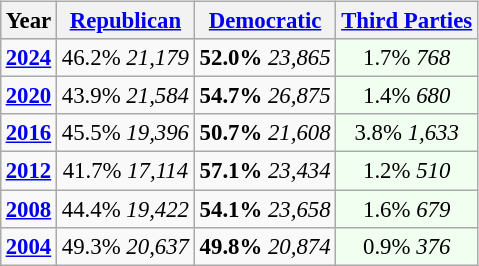<table class="wikitable" style="float:right; font-size:95%;">
<tr bgcolor=lightgrey>
<th>Year</th>
<th><a href='#'>Republican</a></th>
<th><a href='#'>Democratic</a></th>
<th><a href='#'>Third Parties</a></th>
</tr>
<tr>
<td style="text-align:center;"><strong><a href='#'>2024</a></strong></td>
<td style="text-align:center;" >46.2% <em>21,179</em></td>
<td style="text-align:center;" ><strong>52.0%</strong>  <em>23,865</em></td>
<td style="text-align:center; background:HoneyDew;">1.7% <em>768</em></td>
</tr>
<tr>
<td style="text-align:center;"><strong><a href='#'>2020</a></strong></td>
<td style="text-align:center;" >43.9% <em>21,584</em></td>
<td style="text-align:center;" ><strong>54.7%</strong>  <em>26,875</em></td>
<td style="text-align:center; background:HoneyDew;">1.4% <em>680</em></td>
</tr>
<tr>
<td style="text-align:center;"><strong><a href='#'>2016</a></strong></td>
<td style="text-align:center;" >45.5% <em>19,396</em></td>
<td style="text-align:center;" ><strong>50.7%</strong>  <em>21,608</em></td>
<td style="text-align:center; background:HoneyDew;">3.8% <em>1,633</em></td>
</tr>
<tr>
<td style="text-align:center;"><strong><a href='#'>2012</a></strong></td>
<td style="text-align:center;">41.7% <em>17,114</em></td>
<td style="text-align:center;"><strong>57.1%</strong>  <em>23,434</em></td>
<td style="text-align:center; background:HoneyDew;">1.2% <em>510</em></td>
</tr>
<tr>
<td style="text-align:center;"><strong><a href='#'>2008</a></strong></td>
<td style="text-align:center;">44.4% <em>19,422</em></td>
<td style="text-align:center;"><strong>54.1%</strong>  <em>23,658</em></td>
<td style="text-align:center; background:HoneyDew;">1.6% <em>679</em></td>
</tr>
<tr>
<td style="text-align:center;"><strong><a href='#'>2004</a></strong></td>
<td style="text-align:center;">49.3% <em>20,637</em></td>
<td style="text-align:center;"><strong>49.8%</strong>  <em>20,874</em></td>
<td style="text-align:center; background:HoneyDew;">0.9% <em>376</em></td>
</tr>
</table>
